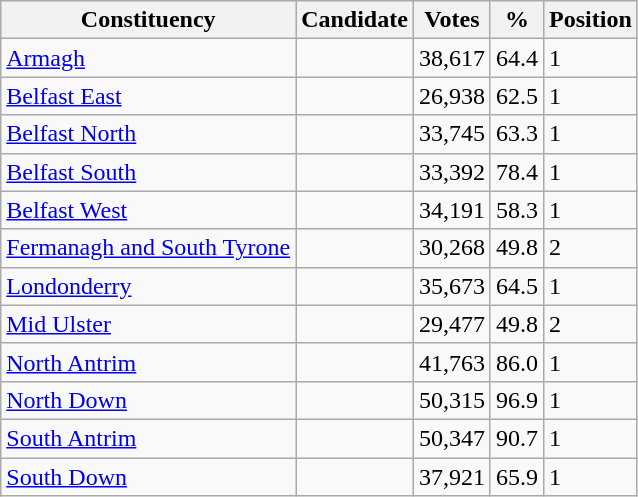<table class="wikitable sortable">
<tr>
<th>Constituency</th>
<th>Candidate</th>
<th>Votes</th>
<th>%</th>
<th>Position</th>
</tr>
<tr>
<td><a href='#'>Armagh</a></td>
<td></td>
<td>38,617</td>
<td>64.4</td>
<td>1</td>
</tr>
<tr>
<td><a href='#'>Belfast East</a></td>
<td></td>
<td>26,938</td>
<td>62.5</td>
<td>1</td>
</tr>
<tr>
<td><a href='#'>Belfast North</a></td>
<td></td>
<td>33,745</td>
<td>63.3</td>
<td>1</td>
</tr>
<tr>
<td><a href='#'>Belfast South</a></td>
<td></td>
<td>33,392</td>
<td>78.4</td>
<td>1</td>
</tr>
<tr>
<td><a href='#'>Belfast West</a></td>
<td></td>
<td>34,191</td>
<td>58.3</td>
<td>1</td>
</tr>
<tr>
<td><a href='#'>Fermanagh and South Tyrone</a></td>
<td></td>
<td>30,268</td>
<td>49.8</td>
<td>2</td>
</tr>
<tr>
<td><a href='#'>Londonderry</a></td>
<td></td>
<td>35,673</td>
<td>64.5</td>
<td>1</td>
</tr>
<tr>
<td><a href='#'>Mid Ulster</a></td>
<td></td>
<td>29,477</td>
<td>49.8</td>
<td>2</td>
</tr>
<tr>
<td><a href='#'>North Antrim</a></td>
<td></td>
<td>41,763</td>
<td>86.0</td>
<td>1</td>
</tr>
<tr>
<td><a href='#'>North Down</a></td>
<td></td>
<td>50,315</td>
<td>96.9</td>
<td>1</td>
</tr>
<tr>
<td><a href='#'>South Antrim</a></td>
<td></td>
<td>50,347</td>
<td>90.7</td>
<td>1</td>
</tr>
<tr>
<td><a href='#'>South Down</a></td>
<td></td>
<td>37,921</td>
<td>65.9</td>
<td>1</td>
</tr>
</table>
